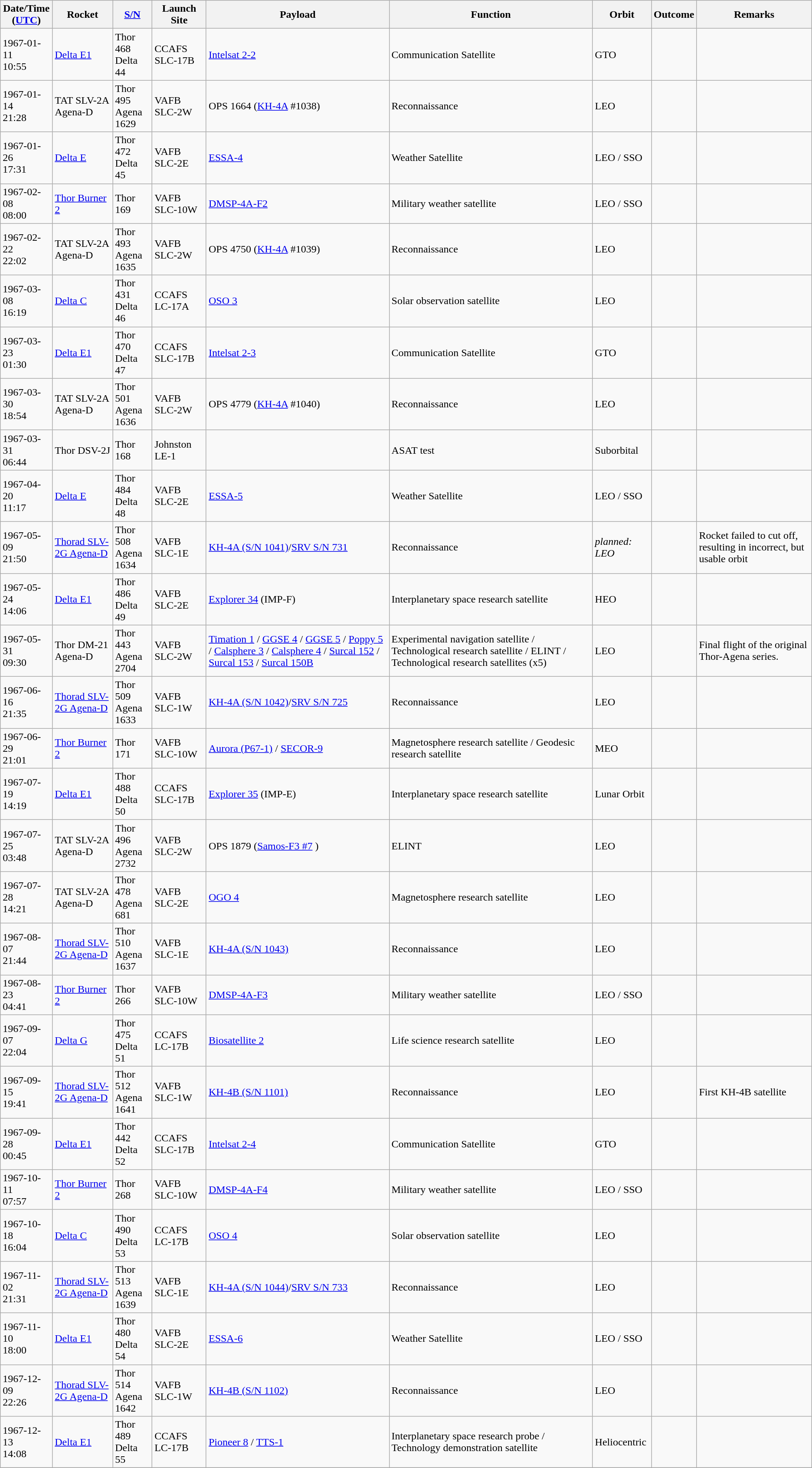<table class="wikitable sortable" style="margin: 1em 1em 1em 0" ;>
<tr>
<th>Date/Time<br>(<a href='#'>UTC</a>)</th>
<th>Rocket</th>
<th><a href='#'>S/N</a></th>
<th>Launch Site</th>
<th>Payload</th>
<th>Function</th>
<th>Orbit</th>
<th>Outcome</th>
<th>Remarks</th>
</tr>
<tr>
<td>1967-01-11<br>10:55</td>
<td><a href='#'>Delta E1</a></td>
<td>Thor 468<br>Delta 44</td>
<td>CCAFS SLC-17B</td>
<td><a href='#'>Intelsat 2-2</a></td>
<td>Communication Satellite</td>
<td>GTO</td>
<td></td>
<td></td>
</tr>
<tr>
<td>1967-01-14<br>21:28</td>
<td>TAT SLV-2A Agena-D</td>
<td>Thor 495<br>Agena 1629</td>
<td>VAFB SLC-2W</td>
<td>OPS 1664 (<a href='#'>KH-4A</a> #1038)</td>
<td>Reconnaissance</td>
<td>LEO</td>
<td></td>
<td></td>
</tr>
<tr>
<td>1967-01-26<br>17:31</td>
<td><a href='#'>Delta E</a></td>
<td>Thor 472<br>Delta 45</td>
<td>VAFB SLC-2E</td>
<td><a href='#'>ESSA-4</a></td>
<td>Weather Satellite</td>
<td>LEO / SSO</td>
<td></td>
<td></td>
</tr>
<tr>
<td>1967-02-08<br>08:00</td>
<td><a href='#'>Thor Burner 2</a></td>
<td>Thor 169</td>
<td>VAFB SLC-10W</td>
<td><a href='#'>DMSP-4A-F2</a></td>
<td>Military weather satellite</td>
<td>LEO / SSO</td>
<td></td>
<td></td>
</tr>
<tr>
<td>1967-02-22<br>22:02</td>
<td>TAT SLV-2A Agena-D</td>
<td>Thor 493<br>Agena 1635</td>
<td>VAFB SLC-2W</td>
<td>OPS 4750 (<a href='#'>KH-4A</a> #1039)</td>
<td>Reconnaissance</td>
<td>LEO</td>
<td></td>
<td></td>
</tr>
<tr>
<td>1967-03-08<br>16:19</td>
<td><a href='#'>Delta C</a></td>
<td>Thor 431<br>Delta 46</td>
<td>CCAFS LC-17A</td>
<td><a href='#'>OSO 3</a></td>
<td>Solar observation satellite</td>
<td>LEO</td>
<td></td>
<td></td>
</tr>
<tr>
<td>1967-03-23<br>01:30</td>
<td><a href='#'>Delta E1</a></td>
<td>Thor 470<br>Delta 47</td>
<td>CCAFS SLC-17B</td>
<td><a href='#'>Intelsat 2-3</a></td>
<td>Communication Satellite</td>
<td>GTO</td>
<td></td>
<td></td>
</tr>
<tr>
<td>1967-03-30<br>18:54</td>
<td>TAT SLV-2A Agena-D</td>
<td>Thor 501<br>Agena 1636</td>
<td>VAFB SLC-2W</td>
<td>OPS 4779 (<a href='#'>KH-4A</a> #1040)</td>
<td>Reconnaissance</td>
<td>LEO</td>
<td></td>
<td></td>
</tr>
<tr>
<td>1967-03-31<br>06:44</td>
<td>Thor DSV-2J</td>
<td>Thor 168</td>
<td>Johnston LE-1</td>
<td></td>
<td>ASAT test</td>
<td>Suborbital</td>
<td></td>
<td></td>
</tr>
<tr>
<td>1967-04-20<br>11:17</td>
<td><a href='#'>Delta E</a></td>
<td>Thor 484<br>Delta 48</td>
<td>VAFB SLC-2E</td>
<td><a href='#'>ESSA-5</a></td>
<td>Weather Satellite</td>
<td>LEO / SSO</td>
<td></td>
<td></td>
</tr>
<tr>
<td>1967-05-09<br>21:50</td>
<td><a href='#'>Thorad SLV-2G Agena-D</a></td>
<td>Thor 508<br>Agena 1634</td>
<td>VAFB SLC-1E</td>
<td><a href='#'>KH-4A (S/N 1041)</a>/<a href='#'>SRV S/N 731</a></td>
<td>Reconnaissance</td>
<td><em>planned: LEO</em></td>
<td></td>
<td>Rocket failed to cut off, resulting in incorrect, but usable orbit</td>
</tr>
<tr>
<td>1967-05-24<br>14:06</td>
<td><a href='#'>Delta E1</a></td>
<td>Thor 486<br>Delta 49</td>
<td>VAFB SLC-2E</td>
<td><a href='#'>Explorer 34</a> (IMP-F)</td>
<td>Interplanetary space research satellite</td>
<td>HEO</td>
<td></td>
<td></td>
</tr>
<tr>
<td>1967-05-31<br>09:30</td>
<td>Thor DM-21 Agena-D</td>
<td>Thor 443<br>Agena 2704</td>
<td>VAFB SLC-2W</td>
<td><a href='#'>Timation 1</a> / <a href='#'>GGSE 4</a> / <a href='#'>GGSE 5</a> / <a href='#'>Poppy 5</a> / <a href='#'>Calsphere 3</a> / <a href='#'>Calsphere 4</a> / <a href='#'>Surcal 152</a> / <a href='#'>Surcal 153</a> / <a href='#'>Surcal 150B</a></td>
<td>Experimental navigation satellite / Technological research satellite / ELINT / Technological research satellites (x5)</td>
<td>LEO</td>
<td></td>
<td>Final flight of the original Thor-Agena series.</td>
</tr>
<tr>
<td>1967-06-16<br>21:35</td>
<td><a href='#'>Thorad SLV-2G Agena-D</a></td>
<td>Thor 509<br>Agena 1633</td>
<td>VAFB SLC-1W</td>
<td><a href='#'>KH-4A (S/N 1042)</a>/<a href='#'>SRV S/N 725</a></td>
<td>Reconnaissance</td>
<td>LEO</td>
<td></td>
<td></td>
</tr>
<tr>
<td>1967-06-29<br>21:01</td>
<td><a href='#'>Thor Burner 2</a></td>
<td>Thor 171</td>
<td>VAFB SLC-10W</td>
<td><a href='#'>Aurora (P67-1)</a> / <a href='#'>SECOR-9</a></td>
<td>Magnetosphere research satellite / Geodesic research satellite</td>
<td>MEO</td>
<td></td>
<td></td>
</tr>
<tr>
<td>1967-07-19<br>14:19</td>
<td><a href='#'>Delta E1</a></td>
<td>Thor 488<br>Delta 50</td>
<td>CCAFS SLC-17B</td>
<td><a href='#'>Explorer 35</a> (IMP-E)</td>
<td>Interplanetary space research satellite</td>
<td>Lunar Orbit</td>
<td></td>
<td></td>
</tr>
<tr>
<td>1967-07-25<br>03:48</td>
<td>TAT SLV-2A Agena-D</td>
<td>Thor 496<br>Agena 2732</td>
<td>VAFB SLC-2W</td>
<td>OPS 1879 (<a href='#'>Samos-F3 #7</a> )</td>
<td>ELINT</td>
<td>LEO</td>
<td></td>
<td></td>
</tr>
<tr>
<td>1967-07-28<br>14:21</td>
<td>TAT SLV-2A Agena-D</td>
<td>Thor 478<br>Agena 681</td>
<td>VAFB SLC-2E</td>
<td><a href='#'>OGO 4</a></td>
<td>Magnetosphere research satellite</td>
<td>LEO</td>
<td></td>
<td></td>
</tr>
<tr>
<td>1967-08-07<br>21:44</td>
<td><a href='#'>Thorad SLV-2G Agena-D</a></td>
<td>Thor 510<br>Agena 1637</td>
<td>VAFB SLC-1E</td>
<td><a href='#'>KH-4A (S/N 1043)</a></td>
<td>Reconnaissance</td>
<td>LEO</td>
<td></td>
<td></td>
</tr>
<tr>
<td>1967-08-23<br>04:41</td>
<td><a href='#'>Thor Burner 2</a></td>
<td>Thor 266</td>
<td>VAFB SLC-10W</td>
<td><a href='#'>DMSP-4A-F3</a></td>
<td>Military weather satellite</td>
<td>LEO / SSO</td>
<td></td>
<td></td>
</tr>
<tr>
<td>1967-09-07<br>22:04</td>
<td><a href='#'>Delta G</a></td>
<td>Thor 475<br>Delta 51</td>
<td>CCAFS LC-17B</td>
<td><a href='#'>Biosatellite 2</a></td>
<td>Life science research satellite</td>
<td>LEO</td>
<td></td>
<td></td>
</tr>
<tr>
<td>1967-09-15<br>19:41</td>
<td><a href='#'>Thorad SLV-2G Agena-D</a></td>
<td>Thor 512<br>Agena 1641</td>
<td>VAFB SLC-1W</td>
<td><a href='#'>KH-4B (S/N 1101)</a></td>
<td>Reconnaissance</td>
<td>LEO</td>
<td></td>
<td>First KH-4B satellite</td>
</tr>
<tr>
<td>1967-09-28<br>00:45</td>
<td><a href='#'>Delta E1</a></td>
<td>Thor 442<br>Delta 52</td>
<td>CCAFS SLC-17B</td>
<td><a href='#'>Intelsat 2-4</a></td>
<td>Communication Satellite</td>
<td>GTO</td>
<td></td>
<td></td>
</tr>
<tr>
<td>1967-10-11<br>07:57</td>
<td><a href='#'>Thor Burner 2</a></td>
<td>Thor 268</td>
<td>VAFB SLC-10W</td>
<td><a href='#'>DMSP-4A-F4</a></td>
<td>Military weather satellite</td>
<td>LEO / SSO</td>
<td></td>
<td></td>
</tr>
<tr>
<td>1967-10-18<br>16:04</td>
<td><a href='#'>Delta C</a></td>
<td>Thor 490<br>Delta 53</td>
<td>CCAFS LC-17B</td>
<td><a href='#'>OSO 4</a></td>
<td>Solar observation satellite</td>
<td>LEO</td>
<td></td>
<td></td>
</tr>
<tr>
<td>1967-11-02<br>21:31</td>
<td><a href='#'>Thorad SLV-2G Agena-D</a></td>
<td>Thor 513<br>Agena 1639</td>
<td>VAFB SLC-1E</td>
<td><a href='#'>KH-4A (S/N 1044)</a>/<a href='#'>SRV S/N 733</a></td>
<td>Reconnaissance</td>
<td>LEO</td>
<td></td>
<td></td>
</tr>
<tr>
<td>1967-11-10<br>18:00</td>
<td><a href='#'>Delta E1</a></td>
<td>Thor 480<br>Delta 54</td>
<td>VAFB SLC-2E</td>
<td><a href='#'>ESSA-6</a></td>
<td>Weather Satellite</td>
<td>LEO / SSO</td>
<td></td>
<td></td>
</tr>
<tr>
<td>1967-12-09<br>22:26</td>
<td><a href='#'>Thorad SLV-2G Agena-D</a></td>
<td>Thor 514<br>Agena 1642</td>
<td>VAFB SLC-1W</td>
<td><a href='#'>KH-4B (S/N 1102)</a></td>
<td>Reconnaissance</td>
<td>LEO</td>
<td></td>
<td></td>
</tr>
<tr>
<td>1967-12-13<br>14:08</td>
<td><a href='#'>Delta E1</a></td>
<td>Thor 489<br>Delta 55</td>
<td>CCAFS LC-17B</td>
<td><a href='#'>Pioneer 8</a> / <a href='#'>TTS-1</a></td>
<td>Interplanetary space research probe / Technology demonstration satellite</td>
<td>Heliocentric</td>
<td></td>
<td></td>
</tr>
<tr>
</tr>
</table>
